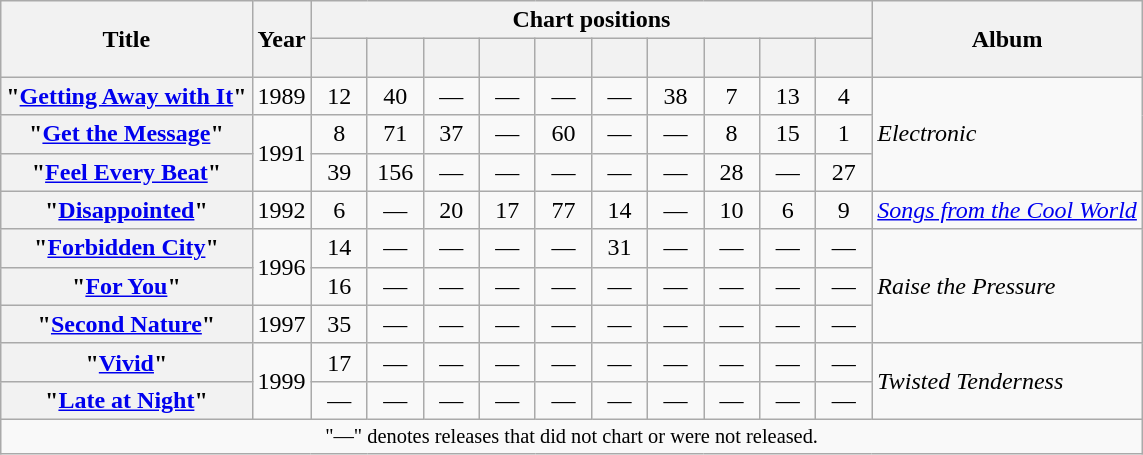<table class="wikitable plainrowheaders" style=text-align:center;>
<tr>
<th rowspan=2>Title</th>
<th rowspan=2>Year</th>
<th colspan=10>Chart positions</th>
<th rowspan=2>Album</th>
</tr>
<tr>
<th width="30"> <br></th>
<th width="30"> <br></th>
<th width="30"><br></th>
<th width="30"> <br></th>
<th width="30"><br></th>
<th width="30"><br></th>
<th width="30"> <br></th>
<th width="30"> <br></th>
<th width="30"> <br></th>
<th width="30"> <br></th>
</tr>
<tr>
<th scope="row">"<a href='#'>Getting Away with It</a>"</th>
<td>1989</td>
<td>12</td>
<td>40</td>
<td>—</td>
<td>—</td>
<td>—</td>
<td>—</td>
<td>38</td>
<td>7</td>
<td>13</td>
<td>4</td>
<td style="text-align:left;" rowspan=3><em>Electronic</em></td>
</tr>
<tr>
<th scope="row">"<a href='#'>Get the Message</a>"</th>
<td rowspan=2>1991</td>
<td>8</td>
<td>71</td>
<td>37</td>
<td>—</td>
<td>60</td>
<td>—</td>
<td>—</td>
<td>8</td>
<td>15</td>
<td>1</td>
</tr>
<tr>
<th scope="row">"<a href='#'>Feel Every Beat</a>"</th>
<td>39</td>
<td>156</td>
<td>—</td>
<td>—</td>
<td>—</td>
<td>—</td>
<td>—</td>
<td>28</td>
<td>—</td>
<td>27</td>
</tr>
<tr>
<th scope="row">"<a href='#'>Disappointed</a>"</th>
<td>1992</td>
<td>6</td>
<td>—</td>
<td>20</td>
<td>17</td>
<td>77</td>
<td>14</td>
<td>—</td>
<td>10</td>
<td>6</td>
<td>9</td>
<td align="left"><em><a href='#'>Songs from the Cool World</a></em></td>
</tr>
<tr>
<th scope="row">"<a href='#'>Forbidden City</a>"</th>
<td rowspan=2>1996</td>
<td>14</td>
<td>—</td>
<td>—</td>
<td>—</td>
<td>—</td>
<td>31</td>
<td>—</td>
<td>—</td>
<td>—</td>
<td>—</td>
<td style="text-align:left;" rowspan=3><em>Raise the Pressure</em></td>
</tr>
<tr>
<th scope="row">"<a href='#'>For You</a>"</th>
<td>16</td>
<td>—</td>
<td>—</td>
<td>—</td>
<td>—</td>
<td>—</td>
<td>—</td>
<td>—</td>
<td>—</td>
<td>—</td>
</tr>
<tr>
<th scope="row">"<a href='#'>Second Nature</a>"</th>
<td>1997</td>
<td>35</td>
<td>—</td>
<td>—</td>
<td>—</td>
<td>—</td>
<td>—</td>
<td>—</td>
<td>—</td>
<td>—</td>
<td>—</td>
</tr>
<tr>
<th scope="row">"<a href='#'>Vivid</a>"</th>
<td rowspan=2>1999</td>
<td>17</td>
<td>—</td>
<td>—</td>
<td>—</td>
<td>—</td>
<td>—</td>
<td>—</td>
<td>—</td>
<td>—</td>
<td>—</td>
<td style="text-align:left;" rowspan=2><em>Twisted Tenderness</em></td>
</tr>
<tr>
<th scope="row">"<a href='#'>Late at Night</a>" </th>
<td>—</td>
<td>—</td>
<td>—</td>
<td>—</td>
<td>—</td>
<td>—</td>
<td>—</td>
<td>—</td>
<td>—</td>
<td>—</td>
</tr>
<tr>
<td colspan="15" style="font-size:85%;">"—" denotes releases that did not chart or were not released.</td>
</tr>
</table>
